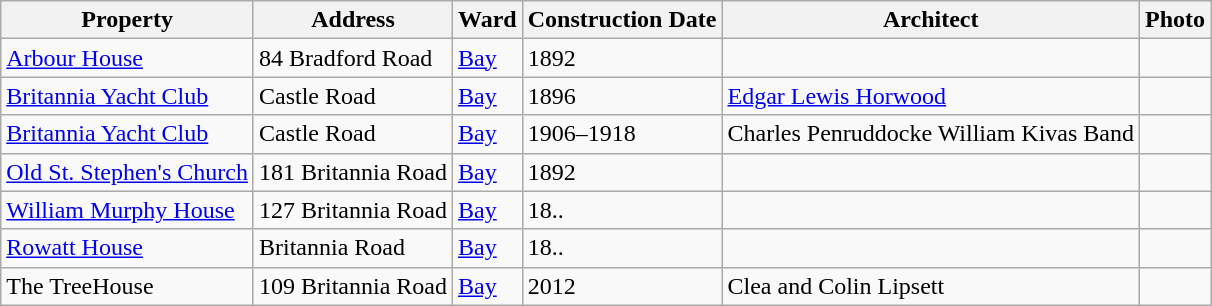<table class="wikitable sortable">
<tr>
<th>Property</th>
<th>Address</th>
<th>Ward</th>
<th>Construction Date</th>
<th>Architect</th>
<th>Photo</th>
</tr>
<tr>
<td><a href='#'>Arbour House</a></td>
<td>84 Bradford Road</td>
<td><a href='#'>Bay</a></td>
<td>1892</td>
<td></td>
<td></td>
</tr>
<tr>
<td><a href='#'>Britannia Yacht Club</a></td>
<td>Castle Road</td>
<td><a href='#'>Bay</a></td>
<td>1896</td>
<td><a href='#'>Edgar Lewis Horwood</a></td>
<td></td>
</tr>
<tr>
<td><a href='#'>Britannia Yacht Club</a></td>
<td>Castle Road</td>
<td><a href='#'>Bay</a></td>
<td>1906–1918</td>
<td>Charles Penruddocke William Kivas Band</td>
<td></td>
</tr>
<tr>
<td><a href='#'>Old St. Stephen's Church</a></td>
<td>181 Britannia Road</td>
<td><a href='#'>Bay</a></td>
<td>1892</td>
<td></td>
<td></td>
</tr>
<tr>
<td><a href='#'>William Murphy House</a></td>
<td>127 Britannia Road</td>
<td><a href='#'>Bay</a></td>
<td>18..</td>
<td></td>
<td></td>
</tr>
<tr>
<td><a href='#'>Rowatt House</a></td>
<td>Britannia Road</td>
<td><a href='#'>Bay</a></td>
<td>18..</td>
<td></td>
<td></td>
</tr>
<tr>
<td>The TreeHouse</td>
<td>109 Britannia Road</td>
<td><a href='#'>Bay</a></td>
<td>2012</td>
<td>Clea and Colin Lipsett</td>
<td></td>
</tr>
</table>
